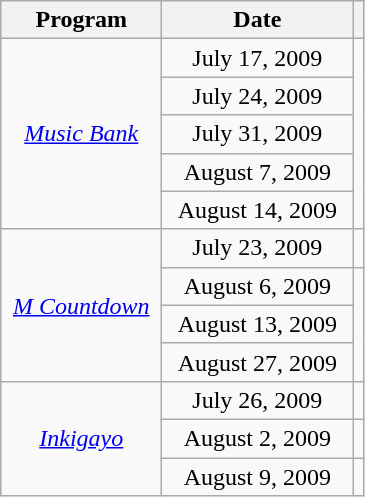<table class="wikitable sortable" style="text-align:center">
<tr>
<th width="100">Program</th>
<th width="120">Date</th>
<th class="unsortable"></th>
</tr>
<tr>
<td rowspan="5"><a href='#'><em>Music Bank</em></a></td>
<td>July 17, 2009</td>
<td rowspan="5"></td>
</tr>
<tr>
<td>July 24, 2009</td>
</tr>
<tr>
<td>July 31, 2009</td>
</tr>
<tr>
<td>August 7, 2009</td>
</tr>
<tr>
<td>August 14, 2009</td>
</tr>
<tr>
<td rowspan="4"><em><a href='#'>M Countdown</a></em></td>
<td>July 23, 2009</td>
<td></td>
</tr>
<tr>
<td>August 6, 2009</td>
<td rowspan="3"></td>
</tr>
<tr>
<td>August 13, 2009</td>
</tr>
<tr>
<td>August 27, 2009</td>
</tr>
<tr>
<td rowspan="3"><em><a href='#'>Inkigayo</a></em></td>
<td>July 26, 2009</td>
<td></td>
</tr>
<tr>
<td>August 2, 2009</td>
<td></td>
</tr>
<tr>
<td>August 9, 2009</td>
<td></td>
</tr>
</table>
